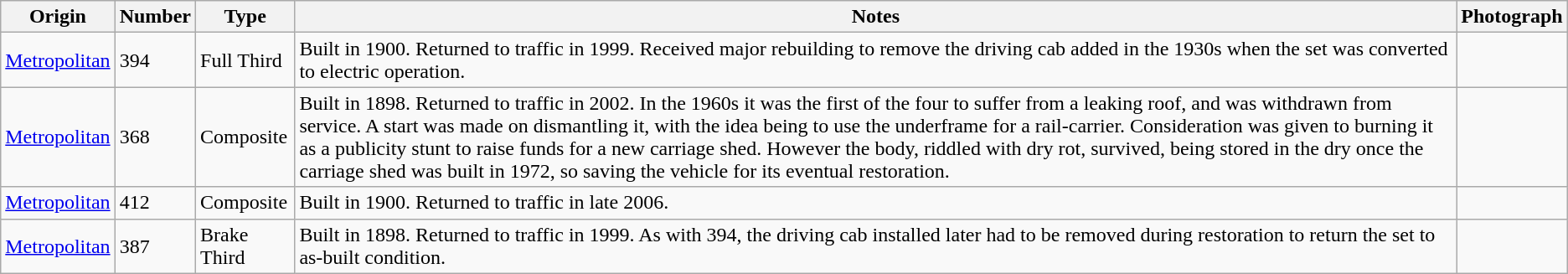<table class="wikitable">
<tr>
<th>Origin</th>
<th>Number</th>
<th>Type</th>
<th>Notes</th>
<th>Photograph</th>
</tr>
<tr>
<td><a href='#'>Metropolitan</a></td>
<td>394</td>
<td>Full Third</td>
<td>Built in 1900. Returned to traffic in 1999. Received major rebuilding to remove the driving cab added in the 1930s when the set was converted to electric operation.</td>
<td></td>
</tr>
<tr>
<td><a href='#'>Metropolitan</a></td>
<td>368</td>
<td>Composite</td>
<td>Built in 1898. Returned to traffic in 2002. In the 1960s it was the first of the four to suffer from a leaking roof, and was withdrawn from service. A start was made on dismantling it, with the idea being to use the underframe for a rail-carrier. Consideration was given to burning it as a publicity stunt to raise funds for a new carriage shed. However the body, riddled with dry rot, survived, being stored in the dry once the carriage shed was built in 1972, so saving the vehicle for its eventual restoration.</td>
<td></td>
</tr>
<tr>
<td><a href='#'>Metropolitan</a></td>
<td>412</td>
<td>Composite</td>
<td>Built in 1900. Returned to traffic in late 2006.</td>
<td></td>
</tr>
<tr>
<td><a href='#'>Metropolitan</a></td>
<td>387</td>
<td>Brake Third</td>
<td>Built in 1898. Returned to traffic in 1999. As with 394, the driving cab installed later had to be removed during restoration to return the set to as-built condition.</td>
<td></td>
</tr>
</table>
